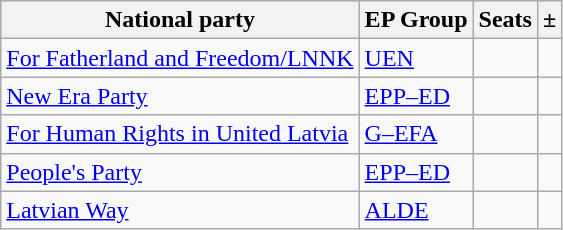<table class="wikitable">
<tr>
<th>National party</th>
<th>EP Group</th>
<th>Seats</th>
<th>±</th>
</tr>
<tr>
<td> <a href='#'>For Fatherland and Freedom/LNNK</a></td>
<td> <a href='#'>UEN</a></td>
<td></td>
<td></td>
</tr>
<tr>
<td> <a href='#'>New Era Party</a></td>
<td> <a href='#'>EPP–ED</a></td>
<td></td>
<td></td>
</tr>
<tr>
<td> <a href='#'>For Human Rights in United Latvia</a></td>
<td> <a href='#'>G–EFA</a></td>
<td></td>
<td></td>
</tr>
<tr>
<td> <a href='#'>People's Party</a></td>
<td> <a href='#'>EPP–ED</a></td>
<td></td>
<td></td>
</tr>
<tr>
<td> <a href='#'>Latvian Way</a></td>
<td> <a href='#'>ALDE</a></td>
<td></td>
<td></td>
</tr>
</table>
